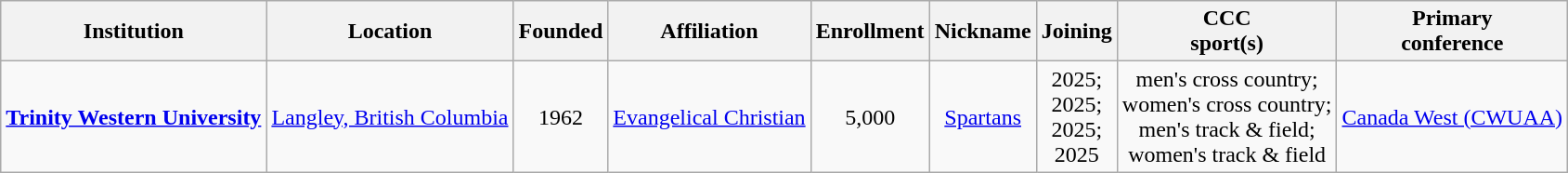<table class="wikitable sortable" style="text-align:center">
<tr>
<th>Institution</th>
<th>Location</th>
<th>Founded</th>
<th>Affiliation</th>
<th>Enrollment</th>
<th>Nickname</th>
<th>Joining</th>
<th>CCC<br>sport(s)</th>
<th>Primary<br>conference</th>
</tr>
<tr>
<td><strong><a href='#'>Trinity Western University</a></strong></td>
<td><a href='#'>Langley, British Columbia</a></td>
<td>1962</td>
<td><a href='#'>Evangelical Christian</a><br></td>
<td>5,000</td>
<td><a href='#'>Spartans</a></td>
<td>2025;<br>2025;<br>2025;<br>2025</td>
<td>men's cross country;<br>women's cross country;<br>men's track & field;<br>women's track & field</td>
<td><a href='#'>Canada West (CWUAA)</a><br></td>
</tr>
</table>
